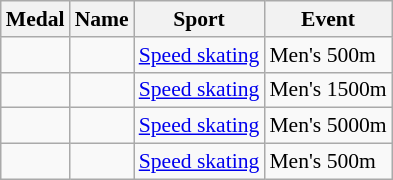<table class="wikitable sortable" style="font-size:90%">
<tr>
<th>Medal</th>
<th>Name</th>
<th>Sport</th>
<th>Event</th>
</tr>
<tr>
<td></td>
<td></td>
<td><a href='#'>Speed skating</a></td>
<td>Men's 500m</td>
</tr>
<tr>
<td></td>
<td></td>
<td><a href='#'>Speed skating</a></td>
<td>Men's 1500m</td>
</tr>
<tr>
<td></td>
<td></td>
<td><a href='#'>Speed skating</a></td>
<td>Men's 5000m</td>
</tr>
<tr>
<td></td>
<td></td>
<td><a href='#'>Speed skating</a></td>
<td>Men's 500m</td>
</tr>
</table>
